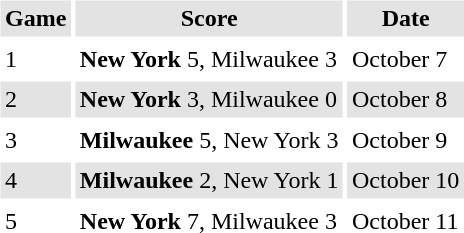<table border="0" cellspacing="3" cellpadding="3">
<tr style="background: #e3e3e3;">
<th>Game</th>
<th>Score</th>
<th>Date</th>
</tr>
<tr>
<td>1</td>
<td><strong>New York</strong> 5, Milwaukee 3</td>
<td>October 7</td>
</tr>
<tr style="background: #e3e3e3;">
<td>2</td>
<td><strong>New York</strong> 3, Milwaukee 0</td>
<td>October 8</td>
</tr>
<tr>
<td>3</td>
<td><strong>Milwaukee</strong> 5, New York 3</td>
<td>October 9</td>
</tr>
<tr style="background: #e3e3e3;">
<td>4</td>
<td><strong>Milwaukee</strong> 2, New York 1</td>
<td>October 10</td>
</tr>
<tr>
<td>5</td>
<td><strong>New York</strong> 7, Milwaukee 3</td>
<td>October 11</td>
</tr>
</table>
